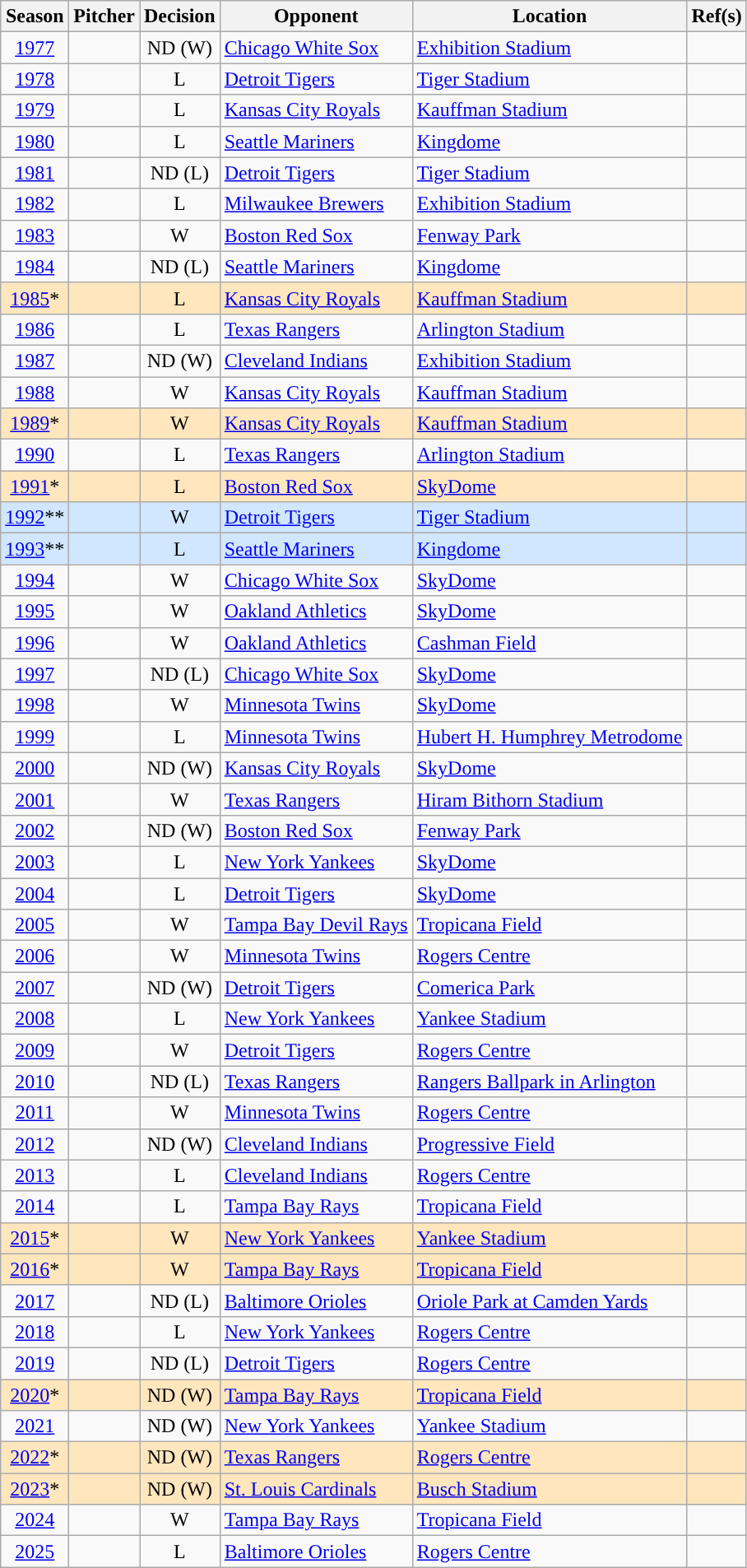<table class="wikitable sortable plainrowheaders">
<tr>
<th scope="col">Season</th>
<th scope="col">Pitcher</th>
<th scope="col">Decision</th>
<th scope="col">Opponent</th>
<th scope="col">Location</th>
<th class="unsortable">Ref(s)</th>
</tr>
<tr>
<td align=center><a href='#'>1977</a></td>
<td></td>
<td align=center>ND (W)</td>
<td><a href='#'>Chicago White Sox</a></td>
<td><a href='#'>Exhibition Stadium</a></td>
<td style="text-align:center;"></td>
</tr>
<tr>
<td align=center><a href='#'>1978</a></td>
<td></td>
<td align=center>L</td>
<td><a href='#'>Detroit Tigers</a></td>
<td><a href='#'>Tiger Stadium</a></td>
<td style="text-align:center;"></td>
</tr>
<tr>
<td align=center><a href='#'>1979</a></td>
<td></td>
<td align=center>L</td>
<td><a href='#'>Kansas City Royals</a></td>
<td><a href='#'>Kauffman Stadium</a></td>
<td style="text-align:center;"></td>
</tr>
<tr>
<td align=center><a href='#'>1980</a></td>
<td> </td>
<td align=center>L</td>
<td><a href='#'>Seattle Mariners</a></td>
<td><a href='#'>Kingdome</a></td>
<td style="text-align:center;"></td>
</tr>
<tr>
<td align=center><a href='#'>1981</a></td>
<td></td>
<td align=center>ND (L)</td>
<td><a href='#'>Detroit Tigers</a></td>
<td><a href='#'>Tiger Stadium</a></td>
<td style="text-align:center;"></td>
</tr>
<tr>
<td align=center><a href='#'>1982</a></td>
<td></td>
<td align=center>L</td>
<td><a href='#'>Milwaukee Brewers</a></td>
<td><a href='#'>Exhibition Stadium</a></td>
<td style="text-align:center;"></td>
</tr>
<tr>
<td align=center><a href='#'>1983</a></td>
<td></td>
<td align=center>W</td>
<td><a href='#'>Boston Red Sox</a></td>
<td><a href='#'>Fenway Park</a></td>
<td style="text-align:center;"></td>
</tr>
<tr>
<td align=center><a href='#'>1984</a></td>
<td> </td>
<td align=center>ND (L)</td>
<td><a href='#'>Seattle Mariners</a></td>
<td><a href='#'>Kingdome</a></td>
<td style="text-align:center;"></td>
</tr>
<tr>
<td style="background:#ffe6bd; text-align:center;"><a href='#'>1985</a>*</td>
<td style="background:#ffe6bd;"> </td>
<td style="background:#ffe6bd; text-align:center;">L</td>
<td style="background:#ffe6bd;"><a href='#'>Kansas City Royals</a></td>
<td style="background:#ffe6bd;"><a href='#'>Kauffman Stadium</a></td>
<td style="background:#ffe6bd; text-align:center;"></td>
</tr>
<tr>
<td align=center><a href='#'>1986</a></td>
<td> </td>
<td align=center>L</td>
<td><a href='#'>Texas Rangers</a></td>
<td><a href='#'>Arlington Stadium</a></td>
<td style="text-align:center;"></td>
</tr>
<tr>
<td align=center><a href='#'>1987</a></td>
<td></td>
<td align=center>ND (W)</td>
<td><a href='#'>Cleveland Indians</a></td>
<td><a href='#'>Exhibition Stadium</a></td>
<td style="text-align:center;"></td>
</tr>
<tr>
<td align=center><a href='#'>1988</a></td>
<td> </td>
<td align=center>W</td>
<td><a href='#'>Kansas City Royals</a></td>
<td><a href='#'>Kauffman Stadium</a></td>
<td style="text-align:center;"></td>
</tr>
<tr>
<td style="background:#ffe6bd; text-align:center;"><a href='#'>1989</a>*</td>
<td style="background:#ffe6bd;"> </td>
<td style="background:#ffe6bd; text-align:center;">W</td>
<td style="background:#ffe6bd;"><a href='#'>Kansas City Royals</a></td>
<td style="background:#ffe6bd;"><a href='#'>Kauffman Stadium</a></td>
<td style="background:#ffe6bd; text-align:center;"></td>
</tr>
<tr>
<td align=center><a href='#'>1990</a></td>
<td></td>
<td align=center>L</td>
<td><a href='#'>Texas Rangers</a></td>
<td><a href='#'>Arlington Stadium</a></td>
<td style="text-align:center;"></td>
</tr>
<tr>
<td style="background:#ffe6bd; text-align:center;"><a href='#'>1991</a>*</td>
<td style="background:#ffe6bd;"> </td>
<td style="background:#ffe6bd; text-align:center;">L</td>
<td style="background:#ffe6bd;"><a href='#'>Boston Red Sox</a></td>
<td style="background:#ffe6bd;"><a href='#'>SkyDome</a></td>
<td style="background:#ffe6bd; text-align:center;"></td>
</tr>
<tr>
<td style="background:#d0e7ff; text-align:center;"><a href='#'>1992</a>**</td>
<td style="background:#d0e7ff;"></td>
<td style="background:#d0e7ff; text-align:center;">W</td>
<td style="background:#d0e7ff;"><a href='#'>Detroit Tigers</a></td>
<td style="background:#d0e7ff;"><a href='#'>Tiger Stadium</a></td>
<td style="background:#d0e7ff; text-align:center;"></td>
</tr>
<tr>
<td style="background:#d0e7ff; text-align:center;"><a href='#'>1993</a>**</td>
<td style="background:#d0e7ff;"> </td>
<td style="background:#d0e7ff; text-align:center;">L</td>
<td style="background:#d0e7ff;"><a href='#'>Seattle Mariners</a></td>
<td style="background:#d0e7ff;"><a href='#'>Kingdome</a></td>
<td style="background:#d0e7ff; text-align:center;"></td>
</tr>
<tr>
<td align=center><a href='#'>1994</a></td>
<td></td>
<td align=center>W</td>
<td><a href='#'>Chicago White Sox</a></td>
<td><a href='#'>SkyDome</a></td>
<td style="text-align:center;"></td>
</tr>
<tr>
<td align=center><a href='#'>1995</a></td>
<td></td>
<td align=center>W</td>
<td><a href='#'>Oakland Athletics</a></td>
<td><a href='#'>SkyDome</a></td>
<td style="text-align:center;"></td>
</tr>
<tr>
<td align=center><a href='#'>1996</a></td>
<td></td>
<td align=center>W</td>
<td><a href='#'>Oakland Athletics</a></td>
<td><a href='#'>Cashman Field</a></td>
<td style="text-align:center;"></td>
</tr>
<tr>
<td align=center><a href='#'>1997</a></td>
<td></td>
<td align=center>ND (L)</td>
<td><a href='#'>Chicago White Sox</a></td>
<td><a href='#'>SkyDome</a></td>
<td style="text-align:center;"></td>
</tr>
<tr>
<td align=center><a href='#'>1998</a></td>
<td></td>
<td align=center>W</td>
<td><a href='#'>Minnesota Twins</a></td>
<td><a href='#'>SkyDome</a></td>
<td style="text-align:center;"></td>
</tr>
<tr>
<td align=center><a href='#'>1999</a></td>
<td> </td>
<td align=center>L</td>
<td><a href='#'>Minnesota Twins</a></td>
<td><a href='#'>Hubert H. Humphrey Metrodome</a></td>
<td style="text-align:center;"></td>
</tr>
<tr>
<td align=center><a href='#'>2000</a></td>
<td></td>
<td align=center>ND (W)</td>
<td><a href='#'>Kansas City Royals</a></td>
<td><a href='#'>SkyDome</a></td>
<td style="text-align:center;"></td>
</tr>
<tr>
<td align=center><a href='#'>2001</a></td>
<td></td>
<td align=center>W</td>
<td><a href='#'>Texas Rangers</a></td>
<td><a href='#'>Hiram Bithorn Stadium</a></td>
<td style="text-align:center;"></td>
</tr>
<tr>
<td align=center><a href='#'>2002</a></td>
<td></td>
<td align=center>ND (W)</td>
<td><a href='#'>Boston Red Sox</a></td>
<td><a href='#'>Fenway Park</a></td>
<td style="text-align:center;"></td>
</tr>
<tr>
<td align=center><a href='#'>2003</a></td>
<td></td>
<td align=center>L</td>
<td><a href='#'>New York Yankees</a></td>
<td><a href='#'>SkyDome</a></td>
<td style="text-align:center;"></td>
</tr>
<tr>
<td align=center><a href='#'>2004</a></td>
<td> </td>
<td align=center>L</td>
<td><a href='#'>Detroit Tigers</a></td>
<td><a href='#'>SkyDome</a></td>
<td style="text-align:center;"></td>
</tr>
<tr>
<td align=center><a href='#'>2005</a></td>
<td> </td>
<td align=center>W</td>
<td><a href='#'>Tampa Bay Devil Rays</a></td>
<td><a href='#'>Tropicana Field</a></td>
<td style="text-align:center;"></td>
</tr>
<tr>
<td align=center><a href='#'>2006</a></td>
<td> </td>
<td align=center>W</td>
<td><a href='#'>Minnesota Twins</a></td>
<td><a href='#'>Rogers Centre</a></td>
<td style="text-align:center;"></td>
</tr>
<tr>
<td align=center><a href='#'>2007</a></td>
<td> </td>
<td align=center>ND (W)</td>
<td><a href='#'>Detroit Tigers</a></td>
<td><a href='#'>Comerica Park</a></td>
<td style="text-align:center;"></td>
</tr>
<tr>
<td align=center><a href='#'>2008</a></td>
<td> </td>
<td align=center>L</td>
<td><a href='#'>New York Yankees</a></td>
<td><a href='#'>Yankee Stadium</a></td>
<td style="text-align:center;"></td>
</tr>
<tr>
<td align=center><a href='#'>2009</a></td>
<td> </td>
<td align=center>W</td>
<td><a href='#'>Detroit Tigers</a></td>
<td><a href='#'>Rogers Centre</a></td>
<td style="text-align:center;"></td>
</tr>
<tr>
<td align=center><a href='#'>2010</a></td>
<td></td>
<td align=center>ND (L)</td>
<td><a href='#'>Texas Rangers</a></td>
<td><a href='#'>Rangers Ballpark in Arlington</a></td>
<td style="text-align:center;"></td>
</tr>
<tr>
<td align=center><a href='#'>2011</a></td>
<td></td>
<td align=center>W</td>
<td><a href='#'>Minnesota Twins</a></td>
<td><a href='#'>Rogers Centre</a></td>
<td style="text-align:center;"></td>
</tr>
<tr>
<td align=center><a href='#'>2012</a></td>
<td> </td>
<td align=center>ND (W)</td>
<td><a href='#'>Cleveland Indians</a></td>
<td><a href='#'>Progressive Field</a></td>
<td style="text-align:center;"></td>
</tr>
<tr>
<td align=center><a href='#'>2013</a></td>
<td></td>
<td align=center>L</td>
<td><a href='#'>Cleveland Indians</a></td>
<td><a href='#'>Rogers Centre</a></td>
<td style="text-align:center;"></td>
</tr>
<tr>
<td align=center><a href='#'>2014</a></td>
<td> </td>
<td align=center>L</td>
<td><a href='#'>Tampa Bay Rays</a></td>
<td><a href='#'>Tropicana Field</a></td>
<td style="text-align:center;"></td>
</tr>
<tr>
<td style="background:#ffe6bd; text-align:center;"><a href='#'>2015</a>*</td>
<td style="background:#ffe6bd;"></td>
<td style="background:#ffe6bd; text-align:center;">W</td>
<td style="background:#ffe6bd;"><a href='#'>New York Yankees</a></td>
<td style="background:#ffe6bd;"><a href='#'>Yankee Stadium</a></td>
<td style="background:#ffe6bd; text-align:center;"></td>
</tr>
<tr>
<td style="background:#ffe6bd; text-align:center;"><a href='#'>2016</a>*</td>
<td style="background:#ffe6bd;"></td>
<td style="background:#ffe6bd; text-align:center;">W</td>
<td style="background:#ffe6bd;"><a href='#'>Tampa Bay Rays</a></td>
<td style="background:#ffe6bd;"><a href='#'>Tropicana Field</a></td>
<td style="background:#ffe6bd; text-align:center"></td>
</tr>
<tr>
<td align=center><a href='#'>2017</a></td>
<td></td>
<td align=center>ND (L)</td>
<td><a href='#'>Baltimore Orioles</a></td>
<td><a href='#'>Oriole Park at Camden Yards</a></td>
<td align="center"></td>
</tr>
<tr>
<td align=center><a href='#'>2018</a></td>
<td></td>
<td align=center>L</td>
<td><a href='#'>New York Yankees</a></td>
<td><a href='#'>Rogers Centre</a></td>
<td align="center"></td>
</tr>
<tr>
<td align=center><a href='#'>2019</a></td>
<td> </td>
<td align=center>ND (L)</td>
<td><a href='#'>Detroit Tigers</a></td>
<td><a href='#'>Rogers Centre</a></td>
<td align="center"></td>
</tr>
<tr>
<td style="background:#ffe6bd; text-align:center;"><a href='#'>2020</a>*</td>
<td style="background:#ffe6bd;"></td>
<td style="background:#ffe6bd; text-align:center;">ND (W)</td>
<td style="background:#ffe6bd;"><a href='#'>Tampa Bay Rays</a></td>
<td style="background:#ffe6bd;"><a href='#'>Tropicana Field</a></td>
<td style="background:#ffe6bd; align="center"></td>
</tr>
<tr>
<td align="center"><a href='#'>2021</a></td>
<td> </td>
<td align="center">ND (W)</td>
<td><a href='#'>New York Yankees</a></td>
<td><a href='#'>Yankee Stadium</a></td>
<td align="center"></td>
</tr>
<tr>
<td style="background:#ffe6bd; text-align:center;"><a href='#'>2022</a>*</td>
<td style="background:#ffe6bd;"></td>
<td style="background:#ffe6bd; text-align:center;">ND (W)</td>
<td style="background:#ffe6bd;"><a href='#'>Texas Rangers</a></td>
<td style="background:#ffe6bd;"><a href='#'>Rogers Centre</a></td>
<td style="background:#ffe6bd; align="center"></td>
</tr>
<tr>
<td style="background:#ffe6bd; text-align:center;"><a href='#'>2023</a>*</td>
<td style="background:#ffe6bd;"></td>
<td style="background:#ffe6bd; text-align:center;">ND (W)</td>
<td style="background:#ffe6bd;"><a href='#'>St. Louis Cardinals</a></td>
<td style="background:#ffe6bd;"><a href='#'>Busch Stadium</a></td>
<td style="background:#ffe6bd; align="center"></td>
</tr>
<tr>
<td style=text-align:center;"><a href='#'>2024</a></td>
<td> </td>
<td align=center>W</td>
<td><a href='#'>Tampa Bay Rays</a></td>
<td><a href='#'>Tropicana Field</a></td>
<td align="center"></td>
</tr>
<tr>
<td style=text-align:center;"><a href='#'>2025</a></td>
<td> </td>
<td align=center>L</td>
<td><a href='#'>Baltimore Orioles</a></td>
<td><a href='#'>Rogers Centre</a></td>
<td align="center"></td>
</tr>
</table>
